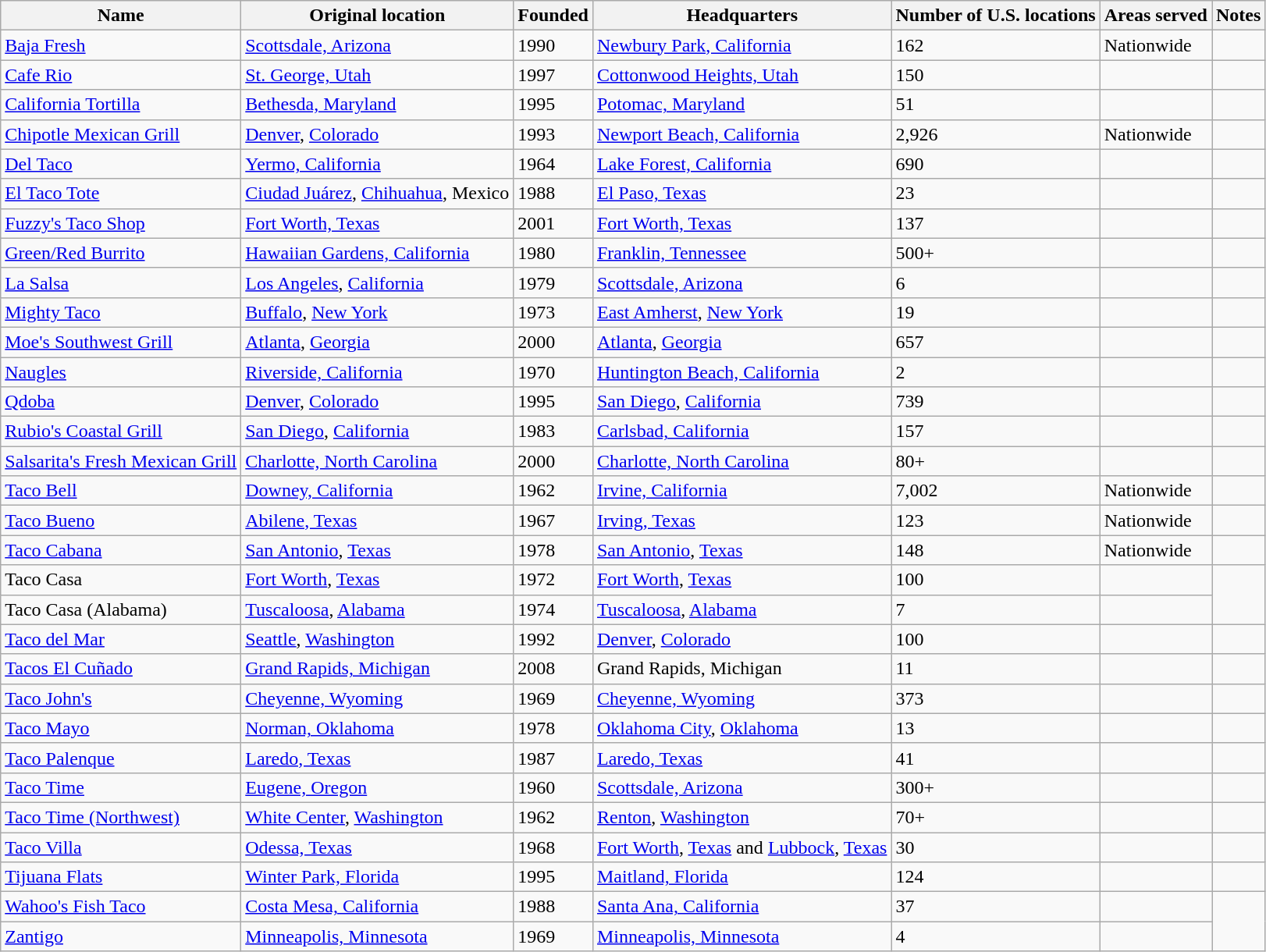<table class="wikitable sortable">
<tr>
<th>Name</th>
<th>Original location</th>
<th>Founded</th>
<th>Headquarters</th>
<th data-sort-type="number">Number of U.S. locations</th>
<th>Areas served</th>
<th>Notes</th>
</tr>
<tr>
<td><a href='#'>Baja Fresh</a></td>
<td><a href='#'>Scottsdale, Arizona</a></td>
<td>1990</td>
<td><a href='#'>Newbury Park, California</a></td>
<td>162</td>
<td>Nationwide</td>
<td></td>
</tr>
<tr>
<td><a href='#'>Cafe Rio</a></td>
<td><a href='#'>St. George, Utah</a></td>
<td>1997</td>
<td><a href='#'>Cottonwood Heights, Utah</a></td>
<td>150</td>
<td></td>
<td></td>
</tr>
<tr>
<td><a href='#'>California Tortilla</a></td>
<td><a href='#'>Bethesda, Maryland</a></td>
<td>1995</td>
<td><a href='#'>Potomac, Maryland</a></td>
<td>51</td>
<td></td>
<td></td>
</tr>
<tr>
<td><a href='#'>Chipotle Mexican Grill</a></td>
<td><a href='#'>Denver</a>, <a href='#'>Colorado</a></td>
<td>1993</td>
<td><a href='#'>Newport Beach, California</a></td>
<td>2,926</td>
<td>Nationwide</td>
<td></td>
</tr>
<tr>
<td><a href='#'>Del Taco</a></td>
<td><a href='#'>Yermo, California</a></td>
<td>1964</td>
<td><a href='#'>Lake Forest, California</a></td>
<td>690</td>
<td></td>
<td></td>
</tr>
<tr>
<td><a href='#'>El Taco Tote</a></td>
<td><a href='#'>Ciudad Juárez</a>, <a href='#'>Chihuahua</a>, Mexico</td>
<td>1988</td>
<td><a href='#'>El Paso, Texas</a></td>
<td>23</td>
<td></td>
<td></td>
</tr>
<tr>
<td><a href='#'>Fuzzy's Taco Shop</a></td>
<td><a href='#'>Fort Worth, Texas</a></td>
<td>2001</td>
<td><a href='#'>Fort Worth, Texas</a></td>
<td>137</td>
<td></td>
<td></td>
</tr>
<tr>
<td><a href='#'>Green/Red Burrito</a></td>
<td><a href='#'>Hawaiian Gardens, California</a></td>
<td>1980</td>
<td><a href='#'>Franklin, Tennessee</a></td>
<td>500+</td>
<td></td>
<td></td>
</tr>
<tr>
<td><a href='#'>La Salsa</a></td>
<td><a href='#'>Los Angeles</a>, <a href='#'>California</a></td>
<td>1979</td>
<td><a href='#'>Scottsdale, Arizona</a></td>
<td>6</td>
<td></td>
<td></td>
</tr>
<tr>
<td><a href='#'>Mighty Taco</a></td>
<td><a href='#'>Buffalo</a>, <a href='#'>New York</a></td>
<td>1973</td>
<td><a href='#'>East Amherst</a>, <a href='#'>New York</a></td>
<td>19</td>
<td></td>
<td></td>
</tr>
<tr>
<td><a href='#'>Moe's Southwest Grill</a></td>
<td><a href='#'>Atlanta</a>, <a href='#'>Georgia</a></td>
<td>2000</td>
<td><a href='#'>Atlanta</a>, <a href='#'>Georgia</a></td>
<td>657</td>
<td></td>
<td></td>
</tr>
<tr>
<td><a href='#'>Naugles</a></td>
<td><a href='#'>Riverside, California</a></td>
<td>1970</td>
<td><a href='#'>Huntington Beach, California</a></td>
<td>2</td>
<td></td>
<td></td>
</tr>
<tr>
<td><a href='#'>Qdoba</a></td>
<td><a href='#'>Denver</a>, <a href='#'>Colorado</a></td>
<td>1995</td>
<td><a href='#'>San Diego</a>, <a href='#'>California</a></td>
<td>739</td>
<td></td>
<td></td>
</tr>
<tr>
<td><a href='#'>Rubio's Coastal Grill</a></td>
<td><a href='#'>San Diego</a>, <a href='#'>California</a></td>
<td>1983</td>
<td><a href='#'>Carlsbad, California</a></td>
<td>157</td>
<td></td>
<td></td>
</tr>
<tr>
<td><a href='#'>Salsarita's Fresh Mexican Grill</a></td>
<td><a href='#'>Charlotte, North Carolina</a></td>
<td>2000</td>
<td><a href='#'>Charlotte, North Carolina</a></td>
<td>80+</td>
<td></td>
<td></td>
</tr>
<tr>
<td><a href='#'>Taco Bell</a></td>
<td><a href='#'>Downey, California</a></td>
<td>1962</td>
<td><a href='#'>Irvine, California</a></td>
<td>7,002</td>
<td>Nationwide</td>
<td></td>
</tr>
<tr>
<td><a href='#'>Taco Bueno</a></td>
<td><a href='#'>Abilene, Texas</a></td>
<td>1967</td>
<td><a href='#'>Irving, Texas</a></td>
<td>123</td>
<td>Nationwide</td>
<td></td>
</tr>
<tr>
<td><a href='#'>Taco Cabana</a></td>
<td><a href='#'>San Antonio</a>, <a href='#'>Texas</a></td>
<td>1978</td>
<td><a href='#'>San Antonio</a>, <a href='#'>Texas</a></td>
<td>148</td>
<td>Nationwide</td>
<td></td>
</tr>
<tr>
<td>Taco Casa</td>
<td><a href='#'>Fort Worth</a>, <a href='#'>Texas</a></td>
<td>1972</td>
<td><a href='#'>Fort Worth</a>, <a href='#'>Texas</a></td>
<td>100</td>
<td></td>
</tr>
<tr>
<td>Taco Casa (Alabama)</td>
<td><a href='#'>Tuscaloosa</a>, <a href='#'>Alabama</a></td>
<td>1974</td>
<td><a href='#'>Tuscaloosa</a>, <a href='#'>Alabama</a></td>
<td>7</td>
<td></td>
</tr>
<tr>
<td><a href='#'>Taco del Mar</a></td>
<td><a href='#'>Seattle</a>, <a href='#'>Washington</a></td>
<td>1992</td>
<td><a href='#'>Denver</a>, <a href='#'>Colorado</a></td>
<td>100</td>
<td></td>
<td></td>
</tr>
<tr>
<td><a href='#'>Tacos El Cuñado</a></td>
<td><a href='#'>Grand Rapids, Michigan</a></td>
<td>2008</td>
<td>Grand Rapids, Michigan</td>
<td>11</td>
<td></td>
<td></td>
</tr>
<tr>
<td><a href='#'>Taco John's</a></td>
<td><a href='#'>Cheyenne, Wyoming</a></td>
<td>1969</td>
<td><a href='#'>Cheyenne, Wyoming</a></td>
<td>373</td>
<td></td>
<td></td>
</tr>
<tr>
<td><a href='#'>Taco Mayo</a></td>
<td><a href='#'>Norman, Oklahoma</a></td>
<td>1978</td>
<td><a href='#'>Oklahoma City</a>, <a href='#'>Oklahoma</a></td>
<td>13</td>
<td></td>
<td></td>
</tr>
<tr>
<td><a href='#'>Taco Palenque</a></td>
<td><a href='#'>Laredo, Texas</a></td>
<td>1987</td>
<td><a href='#'>Laredo, Texas</a></td>
<td>41</td>
<td></td>
<td></td>
</tr>
<tr>
<td><a href='#'>Taco Time</a></td>
<td><a href='#'>Eugene, Oregon</a></td>
<td>1960</td>
<td><a href='#'>Scottsdale, Arizona</a></td>
<td>300+</td>
<td></td>
<td></td>
</tr>
<tr>
<td><a href='#'>Taco Time (Northwest)</a></td>
<td><a href='#'>White Center</a>, <a href='#'>Washington</a></td>
<td>1962</td>
<td><a href='#'>Renton</a>, <a href='#'>Washington</a></td>
<td>70+</td>
<td></td>
<td></td>
</tr>
<tr>
<td><a href='#'>Taco Villa</a></td>
<td><a href='#'>Odessa, Texas</a></td>
<td>1968</td>
<td><a href='#'>Fort Worth</a>, <a href='#'>Texas</a> and <a href='#'>Lubbock</a>, <a href='#'>Texas</a></td>
<td>30</td>
<td></td>
<td></td>
</tr>
<tr>
<td><a href='#'>Tijuana Flats</a></td>
<td><a href='#'>Winter Park, Florida</a></td>
<td>1995</td>
<td><a href='#'>Maitland, Florida</a></td>
<td>124</td>
<td></td>
<td></td>
</tr>
<tr>
<td><a href='#'>Wahoo's Fish Taco</a></td>
<td><a href='#'>Costa Mesa, California</a></td>
<td>1988</td>
<td><a href='#'>Santa Ana, California</a></td>
<td>37</td>
<td></td>
</tr>
<tr>
<td><a href='#'>Zantigo</a></td>
<td><a href='#'>Minneapolis, Minnesota</a></td>
<td>1969</td>
<td><a href='#'>Minneapolis, Minnesota</a></td>
<td>4</td>
<td></td>
</tr>
</table>
